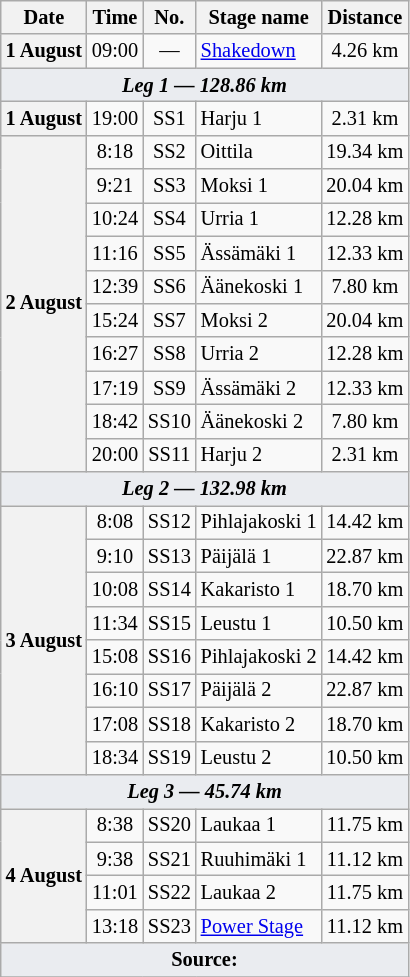<table class="wikitable" style="font-size: 85%;">
<tr>
<th>Date</th>
<th>Time</th>
<th>No.</th>
<th>Stage name</th>
<th>Distance</th>
</tr>
<tr>
<th nowrap>1 August</th>
<td align="center">09:00</td>
<td align="center">—</td>
<td><a href='#'>Shakedown</a></td>
<td align="center">4.26 km</td>
</tr>
<tr>
<td style="background-color:#EAECF0; text-align:center" colspan="5"><strong><em>Leg 1 — 128.86 km</em></strong></td>
</tr>
<tr>
<th>1 August</th>
<td align="center">19:00</td>
<td align="center">SS1</td>
<td>Harju 1</td>
<td align="center">2.31 km</td>
</tr>
<tr>
<th rowspan="10">2 August</th>
<td align="center">8:18</td>
<td align="center">SS2</td>
<td>Oittila</td>
<td align="center">19.34 km</td>
</tr>
<tr>
<td align="center">9:21</td>
<td align="center">SS3</td>
<td>Moksi 1</td>
<td align="center">20.04 km</td>
</tr>
<tr>
<td align="center">10:24</td>
<td align="center">SS4</td>
<td>Urria 1</td>
<td align="center">12.28 km</td>
</tr>
<tr>
<td align="center">11:16</td>
<td align="center">SS5</td>
<td>Ässämäki 1</td>
<td align="center">12.33 km</td>
</tr>
<tr>
<td align="center">12:39</td>
<td align="center">SS6</td>
<td>Äänekoski 1</td>
<td align="center">7.80 km</td>
</tr>
<tr>
<td align="center">15:24</td>
<td align="center">SS7</td>
<td>Moksi 2</td>
<td align="center">20.04 km</td>
</tr>
<tr>
<td align="center">16:27</td>
<td align="center">SS8</td>
<td>Urria 2</td>
<td align="center">12.28 km</td>
</tr>
<tr>
<td align="center">17:19</td>
<td align="center">SS9</td>
<td>Ässämäki 2</td>
<td align="center">12.33 km</td>
</tr>
<tr>
<td align="center">18:42</td>
<td align="center">SS10</td>
<td>Äänekoski 2</td>
<td align="center">7.80 km</td>
</tr>
<tr>
<td align="center">20:00</td>
<td align="center">SS11</td>
<td>Harju 2</td>
<td align="center">2.31 km</td>
</tr>
<tr>
<td style="background-color:#EAECF0; text-align:center" colspan="5"><strong><em>Leg 2 — 132.98 km</em></strong></td>
</tr>
<tr>
<th rowspan="8">3 August</th>
<td align="center">8:08</td>
<td align="center">SS12</td>
<td>Pihlajakoski 1</td>
<td align="center">14.42 km</td>
</tr>
<tr>
<td align="center">9:10</td>
<td align="center">SS13</td>
<td>Päijälä 1</td>
<td align="center">22.87 km</td>
</tr>
<tr>
<td align="center">10:08</td>
<td align="center">SS14</td>
<td>Kakaristo 1</td>
<td align="center">18.70 km</td>
</tr>
<tr>
<td align="center">11:34</td>
<td align="center">SS15</td>
<td>Leustu 1</td>
<td align="center">10.50 km</td>
</tr>
<tr>
<td align="center">15:08</td>
<td align="center">SS16</td>
<td>Pihlajakoski 2</td>
<td align="center">14.42 km</td>
</tr>
<tr>
<td align="center">16:10</td>
<td align="center">SS17</td>
<td>Päijälä 2</td>
<td align="center">22.87 km</td>
</tr>
<tr>
<td align="center">17:08</td>
<td align="center">SS18</td>
<td>Kakaristo 2</td>
<td align="center">18.70 km</td>
</tr>
<tr>
<td align="center">18:34</td>
<td align="center">SS19</td>
<td>Leustu 2</td>
<td align="center">10.50 km</td>
</tr>
<tr>
<td style="background-color:#EAECF0; text-align:center" colspan="5"><strong><em>Leg 3 — 45.74 km</em></strong></td>
</tr>
<tr>
<th rowspan="4">4 August</th>
<td align="center">8:38</td>
<td align="center">SS20</td>
<td>Laukaa 1</td>
<td align="center">11.75 km</td>
</tr>
<tr>
<td align="center">9:38</td>
<td align="center">SS21</td>
<td>Ruuhimäki 1</td>
<td align="center">11.12 km</td>
</tr>
<tr>
<td align="center">11:01</td>
<td align="center">SS22</td>
<td>Laukaa 2</td>
<td align="center">11.75 km</td>
</tr>
<tr>
<td align="center">13:18</td>
<td align="center">SS23</td>
<td nowrap><a href='#'>Power Stage</a></td>
<td align="center">11.12 km</td>
</tr>
<tr>
<td style="background-color:#EAECF0; text-align:center" colspan="5"><strong>Source:</strong></td>
</tr>
<tr>
</tr>
</table>
